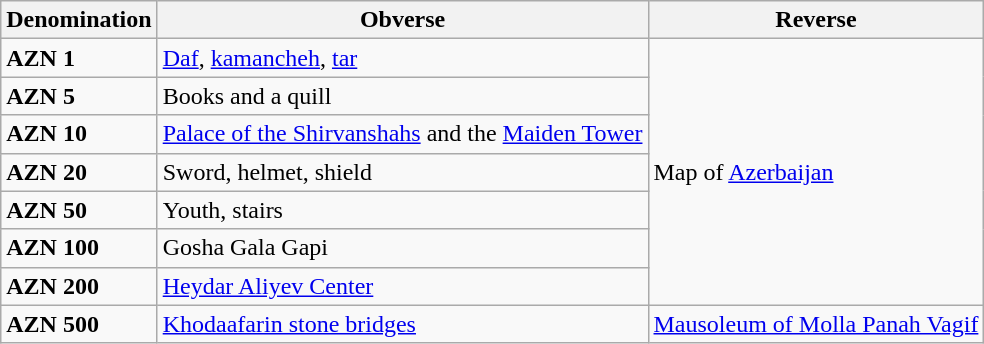<table class="wikitable">
<tr>
<th>Denomination</th>
<th>Obverse</th>
<th>Reverse</th>
</tr>
<tr>
<td><strong>AZN 1</strong></td>
<td><a href='#'>Daf</a>, <a href='#'>kamancheh</a>, <a href='#'>tar</a></td>
<td rowspan="7">Map of <a href='#'>Azerbaijan</a></td>
</tr>
<tr>
<td><strong>AZN 5</strong></td>
<td>Books and a quill</td>
</tr>
<tr>
<td><strong>AZN 10</strong></td>
<td><a href='#'>Palace of the Shirvanshahs</a> and the <a href='#'>Maiden Tower</a></td>
</tr>
<tr>
<td><strong>AZN 20</strong></td>
<td>Sword, helmet, shield</td>
</tr>
<tr>
<td><strong>AZN 50</strong></td>
<td>Youth, stairs</td>
</tr>
<tr>
<td><strong>AZN 100</strong></td>
<td>Gosha Gala Gapi</td>
</tr>
<tr>
<td><strong>AZN 200</strong></td>
<td><a href='#'>Heydar Aliyev Center</a></td>
</tr>
<tr>
<td><strong>AZN 500</strong></td>
<td><a href='#'>Khodaafarin stone bridges</a></td>
<td><a href='#'>Mausoleum of Molla Panah Vagif</a></td>
</tr>
</table>
